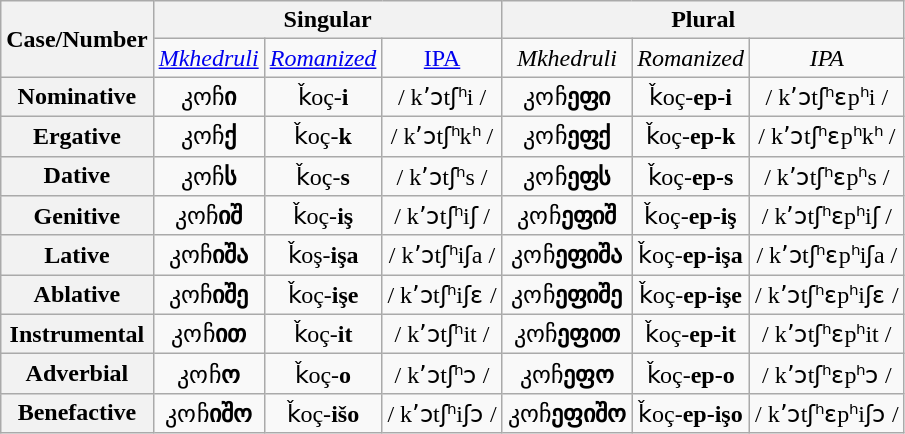<table class="wikitable" style="text-align: center">
<tr>
<th rowspan="2">Case/Number</th>
<th colspan="3">Singular</th>
<th colspan="3">Plural</th>
</tr>
<tr>
<td><em><a href='#'>Mkhedruli</a></em></td>
<td><em><a href='#'>Romanized</a></em></td>
<td><a href='#'>IPA</a></td>
<td><em>Mkhedruli</em></td>
<td><em>Romanized</em></td>
<td><em>IPA</em></td>
</tr>
<tr>
<th>Nominative</th>
<td>კოჩ<strong>ი</strong></td>
<td>ǩoç-<strong>i</strong></td>
<td>/ kʼɔtʃʰi /</td>
<td>კოჩ<strong>ეფი</strong></td>
<td>ǩoç-<strong>ep-i</strong></td>
<td>/ kʼɔtʃʰɛpʰi /</td>
</tr>
<tr>
<th>Ergative</th>
<td>კოჩ<strong>ქ</strong></td>
<td>ǩoç-<strong>k</strong></td>
<td>/ kʼɔtʃʰkʰ /</td>
<td>კოჩ<strong>ეფქ</strong></td>
<td>ǩoç-<strong>ep-k</strong></td>
<td>/ kʼɔtʃʰɛpʰkʰ /</td>
</tr>
<tr>
<th>Dative</th>
<td>კოჩ<strong>ს</strong></td>
<td>ǩoç-<strong>s</strong></td>
<td>/ kʼɔtʃʰs /</td>
<td>კოჩ<strong>ეფს</strong></td>
<td>ǩoç-<strong>ep-s</strong></td>
<td>/ kʼɔtʃʰɛpʰs /</td>
</tr>
<tr>
<th>Genitive</th>
<td>კოჩ<strong>იშ</strong></td>
<td>ǩoç-<strong>iş</strong></td>
<td>/ kʼɔtʃʰiʃ /</td>
<td>კოჩ<strong>ეფიშ</strong></td>
<td>ǩoç-<strong>ep-iş</strong></td>
<td>/ kʼɔtʃʰɛpʰiʃ /</td>
</tr>
<tr>
<th>Lative</th>
<td>კოჩ<strong>იშა</strong></td>
<td>ǩoş-<strong>işa</strong></td>
<td>/ kʼɔtʃʰiʃa /</td>
<td>კოჩ<strong>ეფიშა</strong></td>
<td>ǩoç-<strong>ep-işa</strong></td>
<td>/ kʼɔtʃʰɛpʰiʃa /</td>
</tr>
<tr>
<th>Ablative</th>
<td>კოჩ<strong>იშე</strong></td>
<td>ǩoç-<strong>işe</strong></td>
<td>/ kʼɔtʃʰiʃɛ /</td>
<td>კოჩ<strong>ეფიშე</strong></td>
<td>ǩoç-<strong>ep-işe</strong></td>
<td>/ kʼɔtʃʰɛpʰiʃɛ /</td>
</tr>
<tr>
<th>Instrumental</th>
<td>კოჩ<strong>ით</strong></td>
<td>ǩoç-<strong>it</strong></td>
<td>/ kʼɔtʃʰit /</td>
<td>კოჩ<strong>ეფით</strong></td>
<td>ǩoç-<strong>ep-it</strong></td>
<td>/ kʼɔtʃʰɛpʰit /</td>
</tr>
<tr>
<th>Adverbial</th>
<td>კოჩ<strong>ო</strong></td>
<td>ǩoç-<strong>o</strong></td>
<td>/ kʼɔtʃʰɔ /</td>
<td>კოჩ<strong>ეფო</strong></td>
<td>ǩoç-<strong>ep-o</strong></td>
<td>/ kʼɔtʃʰɛpʰɔ /</td>
</tr>
<tr>
<th>Benefactive</th>
<td>კოჩ<strong>იშო</strong></td>
<td>ǩoç-<strong>išo</strong></td>
<td>/ kʼɔtʃʰiʃɔ /</td>
<td>კოჩ<strong>ეფიშო</strong></td>
<td>ǩoç-<strong>ep-işo</strong></td>
<td>/ kʼɔtʃʰɛpʰiʃɔ /</td>
</tr>
</table>
